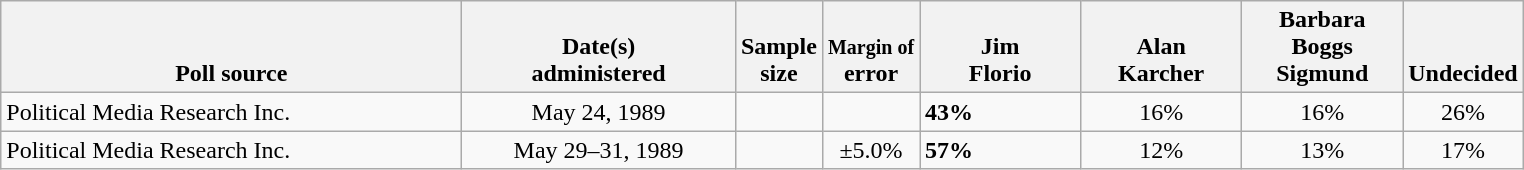<table class="wikitable">
<tr valign= bottom>
<th style="width:300px;">Poll source</th>
<th style="width:175px;">Date(s)<br>administered</th>
<th class=small>Sample<br>size</th>
<th><small>Margin of</small><br>error</th>
<th style="width:100px;">Jim<br>Florio</th>
<th style="width:100px;">Alan<br>Karcher</th>
<th style="width:100px;">Barbara Boggs<br>Sigmund</th>
<th style="width:40px;">Undecided</th>
</tr>
<tr>
<td>Political Media Research Inc.</td>
<td align=center>May 24, 1989</td>
<td align=center></td>
<td align=center></td>
<td><strong>43%</strong></td>
<td align=center>16%</td>
<td align=center>16%</td>
<td align=center>26%</td>
</tr>
<tr>
<td>Political Media Research Inc.</td>
<td align=center>May 29–31, 1989</td>
<td align=center></td>
<td align=center>±5.0%</td>
<td><strong>57%</strong></td>
<td align=center>12%</td>
<td align=center>13%</td>
<td align=center>17%</td>
</tr>
</table>
